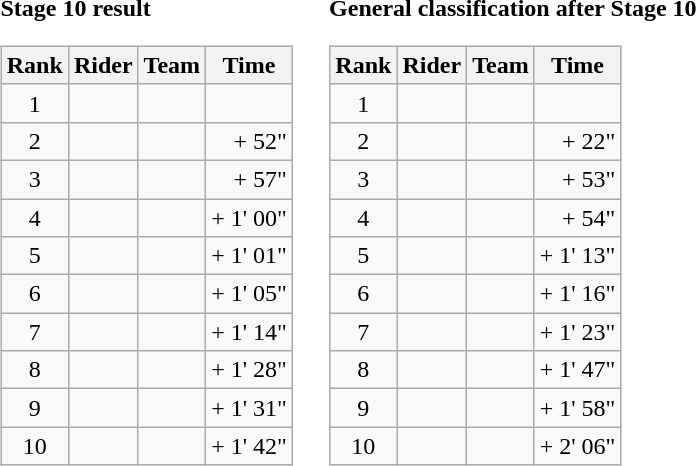<table>
<tr>
<td><strong>Stage 10 result</strong><br><table class="wikitable">
<tr>
<th scope="col">Rank</th>
<th scope="col">Rider</th>
<th scope="col">Team</th>
<th scope="col">Time</th>
</tr>
<tr>
<td style="text-align:center;">1</td>
<td></td>
<td></td>
<td style="text-align:right;"></td>
</tr>
<tr>
<td style="text-align:center;">2</td>
<td></td>
<td></td>
<td style="text-align:right;">+ 52"</td>
</tr>
<tr>
<td style="text-align:center;">3</td>
<td></td>
<td></td>
<td style="text-align:right;">+ 57"</td>
</tr>
<tr>
<td style="text-align:center;">4</td>
<td></td>
<td></td>
<td style="text-align:right;">+ 1' 00"</td>
</tr>
<tr>
<td style="text-align:center;">5</td>
<td></td>
<td></td>
<td style="text-align:right;">+ 1' 01"</td>
</tr>
<tr>
<td style="text-align:center;">6</td>
<td></td>
<td></td>
<td style="text-align:right;">+ 1' 05"</td>
</tr>
<tr>
<td style="text-align:center;">7</td>
<td></td>
<td></td>
<td style="text-align:right;">+ 1' 14"</td>
</tr>
<tr>
<td style="text-align:center;">8</td>
<td></td>
<td></td>
<td style="text-align:right;">+ 1' 28"</td>
</tr>
<tr>
<td style="text-align:center;">9</td>
<td></td>
<td></td>
<td style="text-align:right;">+ 1' 31"</td>
</tr>
<tr>
<td style="text-align:center;">10</td>
<td></td>
<td></td>
<td style="text-align:right;">+ 1' 42"</td>
</tr>
</table>
</td>
<td></td>
<td><strong>General classification after Stage 10</strong><br><table class="wikitable">
<tr>
<th scope="col">Rank</th>
<th scope="col">Rider</th>
<th scope="col">Team</th>
<th scope="col">Time</th>
</tr>
<tr>
<td style="text-align:center;">1</td>
<td></td>
<td></td>
<td style="text-align:right;"></td>
</tr>
<tr>
<td style="text-align:center;">2</td>
<td></td>
<td></td>
<td style="text-align:right;">+ 22"</td>
</tr>
<tr>
<td style="text-align:center;">3</td>
<td></td>
<td></td>
<td style="text-align:right;">+ 53"</td>
</tr>
<tr>
<td style="text-align:center;">4</td>
<td></td>
<td></td>
<td style="text-align:right;">+ 54"</td>
</tr>
<tr>
<td style="text-align:center;">5</td>
<td></td>
<td></td>
<td style="text-align:right;">+ 1' 13"</td>
</tr>
<tr>
<td style="text-align:center;">6</td>
<td></td>
<td></td>
<td style="text-align:right;">+ 1' 16"</td>
</tr>
<tr>
<td style="text-align:center;">7</td>
<td></td>
<td></td>
<td style="text-align:right;">+ 1' 23"</td>
</tr>
<tr>
<td style="text-align:center;">8</td>
<td></td>
<td></td>
<td style="text-align:right;">+ 1' 47"</td>
</tr>
<tr>
<td style="text-align:center;">9</td>
<td></td>
<td></td>
<td style="text-align:right;">+ 1' 58"</td>
</tr>
<tr>
<td style="text-align:center;">10</td>
<td></td>
<td></td>
<td style="text-align:right;">+ 2' 06"</td>
</tr>
</table>
</td>
</tr>
</table>
